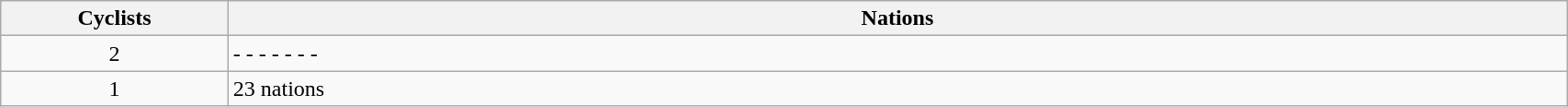<table class="wikitable sortable" style="text-align:center; width: 90%;">
<tr>
<th width=20>Cyclists</th>
<th width=350>Nations</th>
</tr>
<tr>
<td align=center>2</td>
<td align=left> -  -  -  -  -  -  - </td>
</tr>
<tr>
<td align=center>1</td>
<td align=left>23 nations</td>
</tr>
</table>
